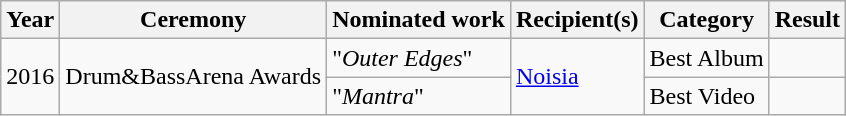<table class="wikitable">
<tr>
<th>Year</th>
<th>Ceremony</th>
<th>Nominated work</th>
<th>Recipient(s)</th>
<th>Category</th>
<th>Result</th>
</tr>
<tr>
<td rowspan="2">2016</td>
<td rowspan="2">Drum&BassArena Awards</td>
<td>"<em>Outer Edges</em>"</td>
<td rowspan="2"><a href='#'>Noisia</a></td>
<td>Best Album</td>
<td></td>
</tr>
<tr>
<td>"<em>Mantra</em>"</td>
<td>Best Video</td>
<td></td>
</tr>
</table>
